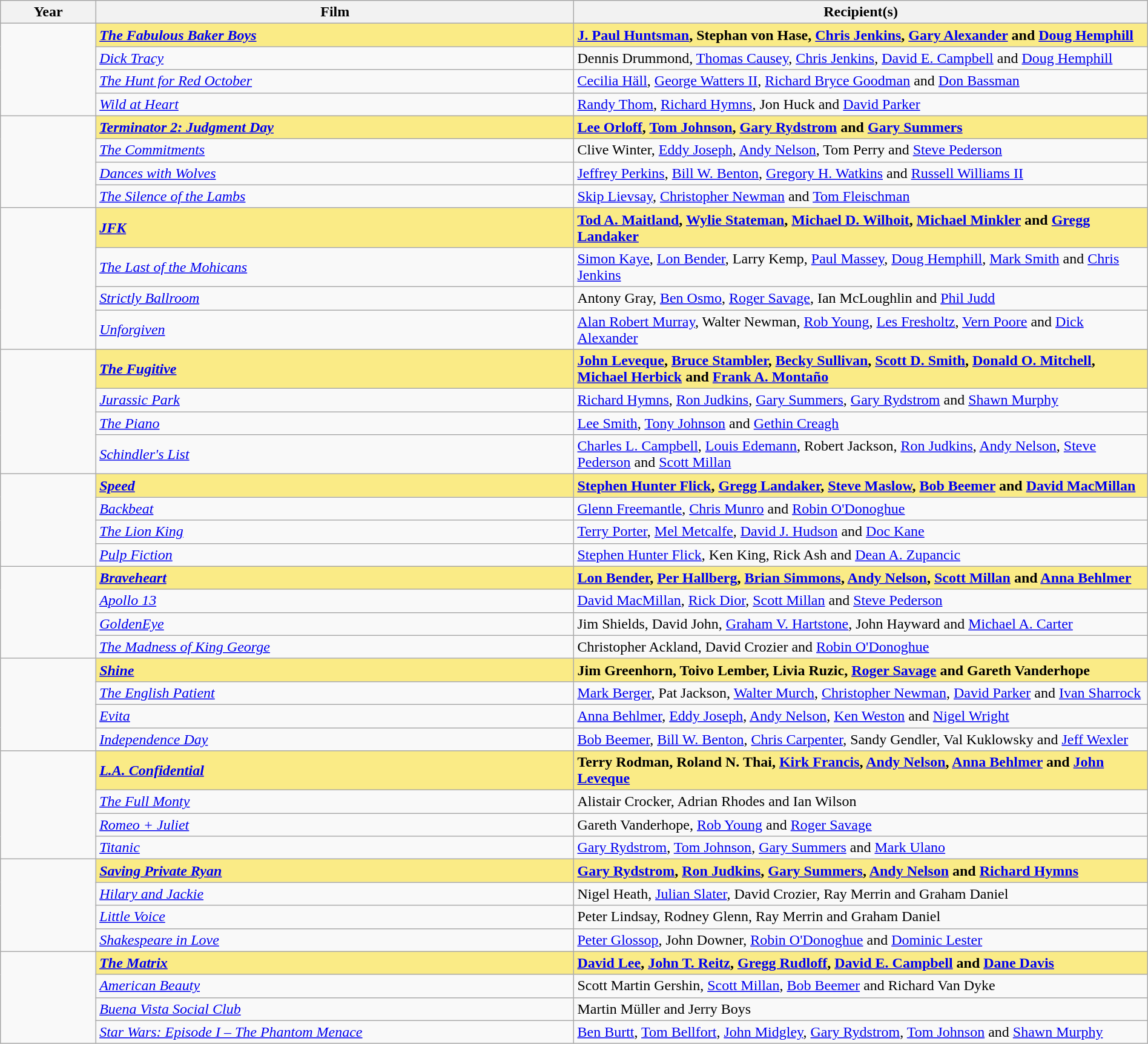<table class="wikitable" style="width:100%;" cellpadding="5">
<tr>
<th style="width:5%;">Year</th>
<th style="width:25%;">Film</th>
<th style="width:30%;">Recipient(s)</th>
</tr>
<tr>
<td rowspan="4"></td>
<td style="background:#FAEB86"><strong><em><a href='#'>The Fabulous Baker Boys</a></em></strong></td>
<td style="background:#FAEB86"><strong><a href='#'>J. Paul Huntsman</a>, Stephan von Hase, <a href='#'>Chris Jenkins</a>, <a href='#'>Gary Alexander</a> and <a href='#'>Doug Hemphill</a></strong></td>
</tr>
<tr>
<td><em><a href='#'>Dick Tracy</a></em></td>
<td>Dennis Drummond, <a href='#'>Thomas Causey</a>, <a href='#'>Chris Jenkins</a>, <a href='#'>David E. Campbell</a> and <a href='#'>Doug Hemphill</a></td>
</tr>
<tr>
<td><em><a href='#'>The Hunt for Red October</a></em></td>
<td><a href='#'>Cecilia Häll</a>, <a href='#'>George Watters II</a>, <a href='#'>Richard Bryce Goodman</a> and <a href='#'>Don Bassman</a></td>
</tr>
<tr>
<td><em><a href='#'>Wild at Heart</a></em></td>
<td><a href='#'>Randy Thom</a>, <a href='#'>Richard Hymns</a>, Jon Huck and <a href='#'>David Parker</a></td>
</tr>
<tr>
<td rowspan="4"></td>
<td style="background:#FAEB86"><strong><em><a href='#'>Terminator 2: Judgment Day</a></em></strong></td>
<td style="background:#FAEB86"><strong><a href='#'>Lee Orloff</a>, <a href='#'>Tom Johnson</a>, <a href='#'>Gary Rydstrom</a> and <a href='#'>Gary Summers</a></strong></td>
</tr>
<tr>
<td><em><a href='#'>The Commitments</a></em></td>
<td>Clive Winter, <a href='#'>Eddy Joseph</a>, <a href='#'>Andy Nelson</a>, Tom Perry and <a href='#'>Steve Pederson</a></td>
</tr>
<tr>
<td><em><a href='#'>Dances with Wolves</a></em></td>
<td><a href='#'>Jeffrey Perkins</a>, <a href='#'>Bill W. Benton</a>, <a href='#'>Gregory H. Watkins</a> and <a href='#'>Russell Williams II</a></td>
</tr>
<tr>
<td><em><a href='#'>The Silence of the Lambs</a></em></td>
<td><a href='#'>Skip Lievsay</a>, <a href='#'>Christopher Newman</a> and <a href='#'>Tom Fleischman</a></td>
</tr>
<tr>
<td rowspan="4"></td>
<td style="background:#FAEB86"><strong><em><a href='#'>JFK</a></em></strong></td>
<td style="background:#FAEB86"><strong><a href='#'>Tod A. Maitland</a>, <a href='#'>Wylie Stateman</a>, <a href='#'>Michael D. Wilhoit</a>, <a href='#'>Michael Minkler</a> and <a href='#'>Gregg Landaker</a></strong></td>
</tr>
<tr>
<td><em><a href='#'>The Last of the Mohicans</a></em></td>
<td><a href='#'>Simon Kaye</a>, <a href='#'>Lon Bender</a>, Larry Kemp, <a href='#'>Paul Massey</a>, <a href='#'>Doug Hemphill</a>, <a href='#'>Mark Smith</a> and <a href='#'>Chris Jenkins</a></td>
</tr>
<tr>
<td><em><a href='#'>Strictly Ballroom</a></em></td>
<td>Antony Gray, <a href='#'>Ben Osmo</a>, <a href='#'>Roger Savage</a>, Ian McLoughlin and <a href='#'>Phil Judd</a></td>
</tr>
<tr>
<td><em><a href='#'>Unforgiven</a></em></td>
<td><a href='#'>Alan Robert Murray</a>, Walter Newman, <a href='#'>Rob Young</a>, <a href='#'>Les Fresholtz</a>, <a href='#'>Vern Poore</a> and <a href='#'>Dick Alexander</a></td>
</tr>
<tr>
<td rowspan="4"></td>
<td style="background:#FAEB86"><strong><em><a href='#'>The Fugitive</a></em></strong></td>
<td style="background:#FAEB86"><strong><a href='#'>John Leveque</a>, <a href='#'>Bruce Stambler</a>, <a href='#'>Becky Sullivan</a>, <a href='#'>Scott D. Smith</a>, <a href='#'>Donald O. Mitchell</a>, <a href='#'>Michael Herbick</a> and <a href='#'>Frank A. Montaño</a></strong></td>
</tr>
<tr>
<td><em><a href='#'>Jurassic Park</a></em></td>
<td><a href='#'>Richard Hymns</a>, <a href='#'>Ron Judkins</a>, <a href='#'>Gary Summers</a>, <a href='#'>Gary Rydstrom</a> and <a href='#'>Shawn Murphy</a></td>
</tr>
<tr>
<td><em><a href='#'>The Piano</a></em></td>
<td><a href='#'>Lee Smith</a>, <a href='#'>Tony Johnson</a> and <a href='#'>Gethin Creagh</a></td>
</tr>
<tr>
<td><em><a href='#'>Schindler's List</a></em></td>
<td><a href='#'>Charles L. Campbell</a>, <a href='#'>Louis Edemann</a>, Robert Jackson, <a href='#'>Ron Judkins</a>, <a href='#'>Andy Nelson</a>, <a href='#'>Steve Pederson</a> and <a href='#'>Scott Millan</a></td>
</tr>
<tr>
<td rowspan="4"></td>
<td style="background:#FAEB86"><strong><em><a href='#'>Speed</a></em></strong></td>
<td style="background:#FAEB86"><strong><a href='#'>Stephen Hunter Flick</a>, <a href='#'>Gregg Landaker</a>, <a href='#'>Steve Maslow</a>, <a href='#'>Bob Beemer</a> and <a href='#'>David MacMillan</a></strong></td>
</tr>
<tr>
<td><em><a href='#'>Backbeat</a></em></td>
<td><a href='#'>Glenn Freemantle</a>, <a href='#'>Chris Munro</a> and <a href='#'>Robin O'Donoghue</a></td>
</tr>
<tr>
<td><em><a href='#'>The Lion King</a></em></td>
<td><a href='#'>Terry Porter</a>, <a href='#'>Mel Metcalfe</a>, <a href='#'>David J. Hudson</a> and <a href='#'>Doc Kane</a></td>
</tr>
<tr>
<td><em><a href='#'>Pulp Fiction</a></em></td>
<td><a href='#'>Stephen Hunter Flick</a>, Ken King, Rick Ash and <a href='#'>Dean A. Zupancic</a></td>
</tr>
<tr>
<td rowspan="4"></td>
<td style="background:#FAEB86"><strong><em><a href='#'>Braveheart</a></em></strong></td>
<td style="background:#FAEB86"><strong><a href='#'>Lon Bender</a>, <a href='#'>Per Hallberg</a>, <a href='#'>Brian Simmons</a>, <a href='#'>Andy Nelson</a>, <a href='#'>Scott Millan</a> and <a href='#'>Anna Behlmer</a></strong></td>
</tr>
<tr>
<td><em><a href='#'>Apollo 13</a></em></td>
<td><a href='#'>David MacMillan</a>, <a href='#'>Rick Dior</a>, <a href='#'>Scott Millan</a> and <a href='#'>Steve Pederson</a></td>
</tr>
<tr>
<td><em><a href='#'>GoldenEye</a></em></td>
<td>Jim Shields, David John, <a href='#'>Graham V. Hartstone</a>, John Hayward and <a href='#'>Michael A. Carter</a></td>
</tr>
<tr>
<td><em><a href='#'>The Madness of King George</a></em></td>
<td>Christopher Ackland, David Crozier and <a href='#'>Robin O'Donoghue</a></td>
</tr>
<tr>
<td rowspan="4"></td>
<td style="background:#FAEB86"><strong><em><a href='#'>Shine</a></em></strong></td>
<td style="background:#FAEB86"><strong>Jim Greenhorn, Toivo Lember, Livia Ruzic, <a href='#'>Roger Savage</a> and Gareth Vanderhope</strong></td>
</tr>
<tr>
<td><em><a href='#'>The English Patient</a></em></td>
<td><a href='#'>Mark Berger</a>, Pat Jackson, <a href='#'>Walter Murch</a>, <a href='#'>Christopher Newman</a>, <a href='#'>David Parker</a> and <a href='#'>Ivan Sharrock</a></td>
</tr>
<tr>
<td><em><a href='#'>Evita</a></em></td>
<td><a href='#'>Anna Behlmer</a>, <a href='#'>Eddy Joseph</a>, <a href='#'>Andy Nelson</a>, <a href='#'>Ken Weston</a> and <a href='#'>Nigel Wright</a></td>
</tr>
<tr>
<td><em><a href='#'>Independence Day</a></em></td>
<td><a href='#'>Bob Beemer</a>, <a href='#'>Bill W. Benton</a>, <a href='#'>Chris Carpenter</a>, Sandy Gendler, Val Kuklowsky and <a href='#'>Jeff Wexler</a></td>
</tr>
<tr>
<td rowspan="4"></td>
<td style="background:#FAEB86"><strong><em><a href='#'>L.A. Confidential</a></em></strong></td>
<td style="background:#FAEB86"><strong>Terry Rodman, Roland N. Thai, <a href='#'>Kirk Francis</a>, <a href='#'>Andy Nelson</a>, <a href='#'>Anna Behlmer</a> and <a href='#'>John Leveque</a></strong></td>
</tr>
<tr>
<td><em><a href='#'>The Full Monty</a></em></td>
<td>Alistair Crocker, Adrian Rhodes and Ian Wilson</td>
</tr>
<tr>
<td><em><a href='#'>Romeo + Juliet</a></em></td>
<td>Gareth Vanderhope, <a href='#'>Rob Young</a> and <a href='#'>Roger Savage</a></td>
</tr>
<tr>
<td><em><a href='#'>Titanic</a></em></td>
<td><a href='#'>Gary Rydstrom</a>, <a href='#'>Tom Johnson</a>, <a href='#'>Gary Summers</a> and <a href='#'>Mark Ulano</a></td>
</tr>
<tr>
<td rowspan="4"></td>
<td style="background:#FAEB86"><strong><em><a href='#'>Saving Private Ryan</a></em></strong></td>
<td style="background:#FAEB86"><strong><a href='#'>Gary Rydstrom</a>, <a href='#'>Ron Judkins</a>, <a href='#'>Gary Summers</a>, <a href='#'>Andy Nelson</a> and <a href='#'>Richard Hymns</a></strong></td>
</tr>
<tr>
<td><em><a href='#'>Hilary and Jackie</a></em></td>
<td>Nigel Heath, <a href='#'>Julian Slater</a>, David Crozier, Ray Merrin and Graham Daniel</td>
</tr>
<tr>
<td><em><a href='#'>Little Voice</a></em></td>
<td>Peter Lindsay, Rodney Glenn, Ray Merrin and Graham Daniel</td>
</tr>
<tr>
<td><em><a href='#'>Shakespeare in Love</a></em></td>
<td><a href='#'>Peter Glossop</a>, John Downer, <a href='#'>Robin O'Donoghue</a> and <a href='#'>Dominic Lester</a></td>
</tr>
<tr>
<td rowspan="5"></td>
<td style="background:#FAEB86"><strong><em><a href='#'>The Matrix</a></em></strong></td>
<td style="background:#FAEB86"><strong><a href='#'>David Lee</a>, <a href='#'>John T. Reitz</a>, <a href='#'>Gregg Rudloff</a>, <a href='#'>David E. Campbell</a> and <a href='#'>Dane Davis</a></strong></td>
</tr>
<tr>
<td><em><a href='#'>American Beauty</a></em></td>
<td>Scott Martin Gershin, <a href='#'>Scott Millan</a>, <a href='#'>Bob Beemer</a> and Richard Van Dyke</td>
</tr>
<tr>
<td><em><a href='#'>Buena Vista Social Club</a></em></td>
<td>Martin Müller and Jerry Boys</td>
</tr>
<tr>
<td><em><a href='#'>Star Wars: Episode I – The Phantom Menace</a></em></td>
<td><a href='#'>Ben Burtt</a>, <a href='#'>Tom Bellfort</a>, <a href='#'>John Midgley</a>, <a href='#'>Gary Rydstrom</a>, <a href='#'>Tom Johnson</a> and <a href='#'>Shawn Murphy</a></td>
</tr>
</table>
